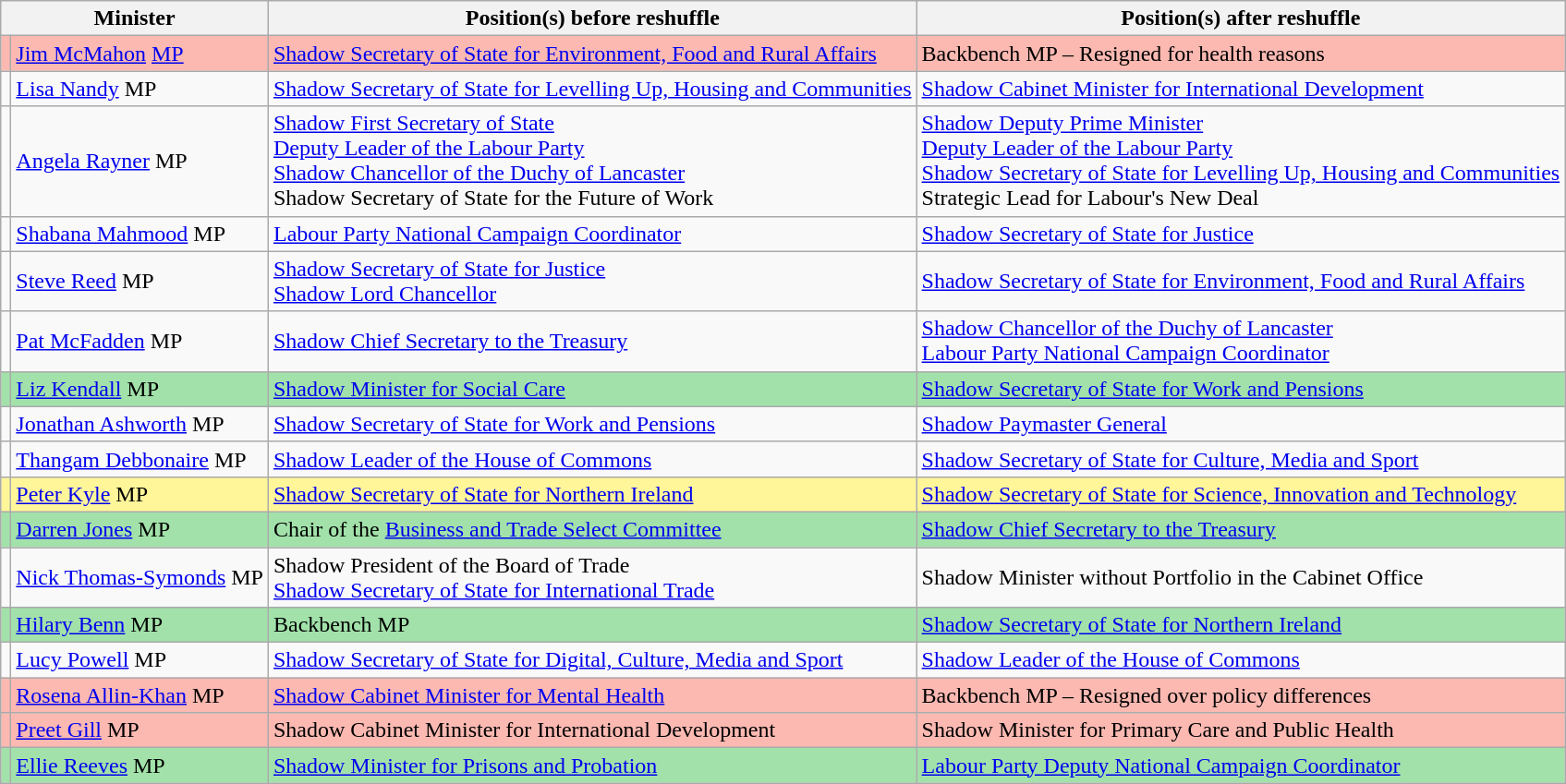<table class="wikitable">
<tr>
<th colspan="2" scope="col">Minister</th>
<th scope="col">Position(s) before reshuffle</th>
<th scope="col">Position(s) after reshuffle</th>
</tr>
<tr style="background:#FBB9B2;" colspan="4" |>
<td></td>
<td><a href='#'>Jim McMahon</a> <a href='#'>MP</a></td>
<td><a href='#'>Shadow Secretary of State for Environment, Food and Rural Affairs</a></td>
<td>Backbench MP – Resigned for health reasons</td>
</tr>
<tr>
<td></td>
<td><a href='#'>Lisa Nandy</a> MP</td>
<td><a href='#'>Shadow Secretary of State for Levelling Up, Housing and Communities</a></td>
<td><a href='#'>Shadow Cabinet Minister for International Development</a></td>
</tr>
<tr>
<td></td>
<td><a href='#'>Angela Rayner</a> MP</td>
<td><a href='#'>Shadow First Secretary of State</a><br><a href='#'>Deputy Leader of the Labour Party</a><br><a href='#'>Shadow Chancellor of the Duchy of Lancaster</a><br>Shadow Secretary of State for the Future of Work</td>
<td><a href='#'>Shadow Deputy Prime Minister</a><br><a href='#'>Deputy Leader of the Labour Party</a><br><a href='#'>Shadow Secretary of State for Levelling Up, Housing and Communities</a><br>Strategic Lead for Labour's New Deal</td>
</tr>
<tr>
<td></td>
<td><a href='#'>Shabana Mahmood</a> MP</td>
<td><a href='#'>Labour Party National Campaign Coordinator</a></td>
<td><a href='#'>Shadow Secretary of State for Justice</a></td>
</tr>
<tr>
<td></td>
<td><a href='#'>Steve Reed</a> MP</td>
<td><a href='#'>Shadow Secretary of State for Justice</a><br><a href='#'>Shadow Lord Chancellor</a></td>
<td><a href='#'>Shadow Secretary of State for Environment, Food and Rural Affairs</a></td>
</tr>
<tr>
<td></td>
<td><a href='#'>Pat McFadden</a> MP</td>
<td><a href='#'>Shadow Chief Secretary to the Treasury</a></td>
<td><a href='#'>Shadow Chancellor of the Duchy of Lancaster</a><br><a href='#'>Labour Party National Campaign Coordinator</a></td>
</tr>
<tr style="background:#A2E2AA;" colspan="4" |>
<td></td>
<td><a href='#'>Liz Kendall</a> MP</td>
<td><a href='#'>Shadow Minister for Social Care</a></td>
<td><a href='#'>Shadow Secretary of State for Work and Pensions</a></td>
</tr>
<tr>
<td></td>
<td><a href='#'>Jonathan Ashworth</a> MP</td>
<td><a href='#'>Shadow Secretary of State for Work and Pensions</a></td>
<td><a href='#'>Shadow Paymaster General</a></td>
</tr>
<tr>
<td></td>
<td><a href='#'>Thangam Debbonaire</a> MP</td>
<td><a href='#'>Shadow Leader of the House of Commons</a></td>
<td><a href='#'>Shadow Secretary of State for Culture, Media and Sport</a></td>
</tr>
<tr style="background:#FFF69A;" colspan="4" |>
<td></td>
<td><a href='#'>Peter Kyle</a> MP</td>
<td><a href='#'>Shadow Secretary of State for Northern Ireland</a></td>
<td><a href='#'>Shadow Secretary of State for Science, Innovation and Technology</a></td>
</tr>
<tr style="background:#A2E2AA;" colspan="4" |>
<td></td>
<td><a href='#'>Darren Jones</a> MP</td>
<td>Chair of the <a href='#'>Business and Trade Select Committee</a></td>
<td><a href='#'>Shadow Chief Secretary to the Treasury</a></td>
</tr>
<tr>
<td></td>
<td><a href='#'>Nick Thomas-Symonds</a> MP</td>
<td>Shadow President of the Board of Trade<br><a href='#'>Shadow Secretary of State for International Trade</a></td>
<td>Shadow Minister without Portfolio in the Cabinet Office</td>
</tr>
<tr style="background:#A2E2AA;" colspan="4" |>
<td></td>
<td><a href='#'>Hilary Benn</a> MP</td>
<td>Backbench MP</td>
<td><a href='#'>Shadow Secretary of State for Northern Ireland</a></td>
</tr>
<tr>
<td></td>
<td><a href='#'>Lucy Powell</a> MP</td>
<td><a href='#'>Shadow Secretary of State for Digital, Culture, Media and Sport</a></td>
<td><a href='#'>Shadow Leader of the House of Commons</a></td>
</tr>
<tr style="background:#FBB9B2;" colspan="4" |>
<td></td>
<td><a href='#'>Rosena Allin-Khan</a> MP</td>
<td><a href='#'>Shadow Cabinet Minister for Mental Health</a></td>
<td>Backbench MP – Resigned over policy differences</td>
</tr>
<tr style="background:#FBB9B2;" colspan="4" |>
<td></td>
<td><a href='#'>Preet Gill</a> MP</td>
<td>Shadow Cabinet Minister for International Development</td>
<td>Shadow Minister for Primary Care and Public Health</td>
</tr>
<tr style="background:#A2E2AA;" colspan="4" |>
<td></td>
<td><a href='#'>Ellie Reeves</a> MP</td>
<td><a href='#'>Shadow Minister for Prisons and Probation</a></td>
<td><a href='#'>Labour Party Deputy National Campaign Coordinator</a></td>
</tr>
</table>
